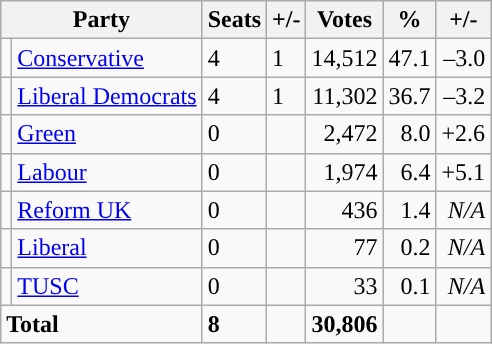<table class="wikitable sortable">
<tr>
<th colspan="2">Party</th>
<th>Seats</th>
<th>+/-</th>
<th>Votes</th>
<th>%</th>
<th>+/-</th>
</tr>
<tr>
<td style="background-color: "></td>
<td><a href='#'>Conservative</a></td>
<td>4</td>
<td> 1</td>
<td style="text-align:right;">14,512</td>
<td style="text-align:right;">47.1</td>
<td style="text-align:right;">–3.0</td>
</tr>
<tr>
<td style="background-color: "></td>
<td><a href='#'>Liberal Democrats</a></td>
<td>4</td>
<td> 1</td>
<td style="text-align:right;">11,302</td>
<td style="text-align:right;">36.7</td>
<td style="text-align:right;">–3.2</td>
</tr>
<tr>
<td style="background-color: "></td>
<td><a href='#'>Green</a></td>
<td>0</td>
<td></td>
<td style="text-align:right;">2,472</td>
<td style="text-align:right;">8.0</td>
<td style="text-align:right;">+2.6</td>
</tr>
<tr>
<td style="background-color: "></td>
<td><a href='#'>Labour</a></td>
<td>0</td>
<td></td>
<td style="text-align:right;">1,974</td>
<td style="text-align:right;">6.4</td>
<td style="text-align:right;">+5.1</td>
</tr>
<tr>
<td style="background-color: "></td>
<td><a href='#'>Reform UK</a></td>
<td>0</td>
<td></td>
<td style="text-align:right;">436</td>
<td style="text-align:right;">1.4</td>
<td style="text-align:right;"><em>N/A</em></td>
</tr>
<tr>
<td style="background-color: "></td>
<td><a href='#'>Liberal</a></td>
<td>0</td>
<td></td>
<td style="text-align:right;">77</td>
<td style="text-align:right;">0.2</td>
<td style="text-align:right;"><em>N/A</em></td>
</tr>
<tr>
<td style="background-color: "></td>
<td><a href='#'>TUSC</a></td>
<td>0</td>
<td></td>
<td style="text-align:right;">33</td>
<td style="text-align:right;">0.1</td>
<td style="text-align:right;"><em>N/A</em></td>
</tr>
<tr>
<td colspan="2"><strong>Total</strong></td>
<td><strong>8</strong></td>
<td></td>
<td style="text-align:right;"><strong>30,806</strong></td>
<td style="text-align:right;"></td>
<td style="text-align:right;"></td>
</tr>
</table>
